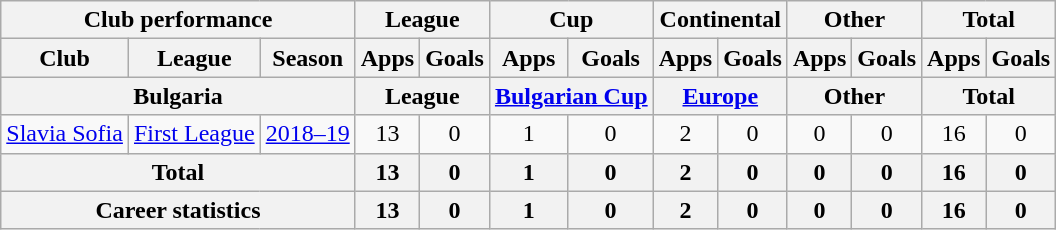<table class="wikitable" style="text-align: center">
<tr>
<th colspan="3">Club performance</th>
<th colspan="2">League</th>
<th colspan="2">Cup</th>
<th colspan="2">Continental</th>
<th colspan="2">Other</th>
<th colspan="3">Total</th>
</tr>
<tr>
<th>Club</th>
<th>League</th>
<th>Season</th>
<th>Apps</th>
<th>Goals</th>
<th>Apps</th>
<th>Goals</th>
<th>Apps</th>
<th>Goals</th>
<th>Apps</th>
<th>Goals</th>
<th>Apps</th>
<th>Goals</th>
</tr>
<tr>
<th colspan="3">Bulgaria</th>
<th colspan="2">League</th>
<th colspan="2"><a href='#'>Bulgarian Cup</a></th>
<th colspan="2"><a href='#'>Europe</a></th>
<th colspan="2">Other</th>
<th colspan="2">Total</th>
</tr>
<tr>
<td rowspan="1" valign="center"><a href='#'>Slavia Sofia</a></td>
<td rowspan="1"><a href='#'>First League</a></td>
<td><a href='#'>2018–19</a></td>
<td>13</td>
<td>0</td>
<td>1</td>
<td>0</td>
<td>2</td>
<td>0</td>
<td>0</td>
<td>0</td>
<td>16</td>
<td>0</td>
</tr>
<tr>
<th colspan=3>Total</th>
<th>13</th>
<th>0</th>
<th>1</th>
<th>0</th>
<th>2</th>
<th>0</th>
<th>0</th>
<th>0</th>
<th>16</th>
<th>0</th>
</tr>
<tr>
<th colspan="3">Career statistics</th>
<th>13</th>
<th>0</th>
<th>1</th>
<th>0</th>
<th>2</th>
<th>0</th>
<th>0</th>
<th>0</th>
<th>16</th>
<th>0</th>
</tr>
</table>
